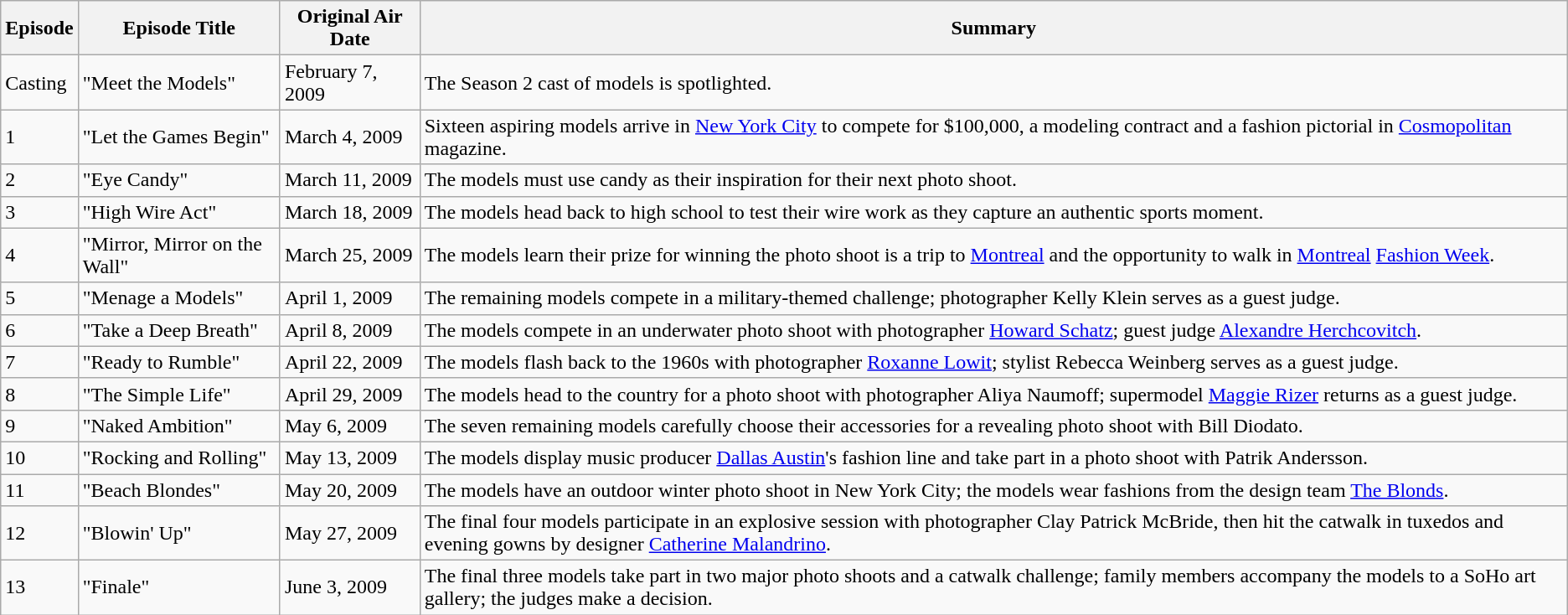<table class=wikitable>
<tr>
<th>Episode</th>
<th>Episode Title</th>
<th>Original Air Date</th>
<th>Summary</th>
</tr>
<tr>
<td>Casting</td>
<td>"Meet the Models"</td>
<td>February 7, 2009</td>
<td>The Season 2 cast of models is spotlighted.</td>
</tr>
<tr>
<td>1</td>
<td>"Let the Games Begin"</td>
<td>March 4, 2009</td>
<td>Sixteen aspiring models arrive in <a href='#'>New York City</a> to compete for $100,000, a modeling contract and a fashion pictorial in <a href='#'>Cosmopolitan</a> magazine.</td>
</tr>
<tr>
<td>2</td>
<td>"Eye Candy"</td>
<td>March 11, 2009</td>
<td>The models must use candy as their inspiration for their next photo shoot.</td>
</tr>
<tr>
<td>3</td>
<td>"High Wire Act"</td>
<td>March 18, 2009</td>
<td>The models head back to high school to test their wire work as they capture an authentic sports moment.</td>
</tr>
<tr>
<td>4</td>
<td>"Mirror, Mirror on the Wall"</td>
<td>March 25, 2009</td>
<td>The models learn their prize for winning the photo shoot is a trip to <a href='#'>Montreal</a> and the opportunity to walk in <a href='#'>Montreal</a> <a href='#'>Fashion Week</a>.</td>
</tr>
<tr>
<td>5</td>
<td>"Menage a Models"</td>
<td>April 1, 2009</td>
<td>The remaining models compete in a military-themed challenge; photographer Kelly Klein serves as a guest judge.</td>
</tr>
<tr>
<td>6</td>
<td>"Take a Deep Breath"</td>
<td>April 8, 2009</td>
<td>The models compete in an underwater photo shoot with photographer <a href='#'>Howard Schatz</a>; guest judge <a href='#'>Alexandre Herchcovitch</a>.</td>
</tr>
<tr>
<td>7</td>
<td>"Ready to Rumble"</td>
<td>April 22, 2009</td>
<td>The models flash back to the 1960s with photographer <a href='#'>Roxanne Lowit</a>; stylist Rebecca Weinberg serves as a guest judge.</td>
</tr>
<tr>
<td>8</td>
<td>"The Simple Life"</td>
<td>April 29, 2009</td>
<td>The models head to the country for a photo shoot with photographer Aliya Naumoff; supermodel <a href='#'>Maggie Rizer</a> returns as a guest judge.</td>
</tr>
<tr>
<td>9</td>
<td>"Naked Ambition"</td>
<td>May 6, 2009</td>
<td>The seven remaining models carefully choose their accessories for a revealing photo shoot with Bill Diodato.</td>
</tr>
<tr>
<td>10</td>
<td>"Rocking and Rolling"</td>
<td>May 13, 2009</td>
<td>The models display music producer <a href='#'>Dallas Austin</a>'s fashion line and take part in a photo shoot with Patrik Andersson.</td>
</tr>
<tr>
<td>11</td>
<td>"Beach Blondes"</td>
<td>May 20, 2009</td>
<td>The models have an outdoor winter photo shoot in New York City; the models wear fashions from the design team <a href='#'>The Blonds</a>.</td>
</tr>
<tr>
<td>12</td>
<td>"Blowin' Up"</td>
<td>May 27, 2009</td>
<td>The final four models participate in an explosive session with photographer Clay Patrick McBride, then hit the catwalk in tuxedos and evening gowns by designer <a href='#'>Catherine Malandrino</a>.</td>
</tr>
<tr>
<td>13</td>
<td>"Finale"</td>
<td>June 3, 2009</td>
<td>The final three models take part in two major photo shoots and a catwalk challenge; family members accompany the models to a SoHo art gallery; the judges make a decision.</td>
</tr>
</table>
